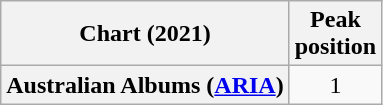<table class="wikitable plainrowheaders" style="text-align:center">
<tr>
<th scope="col">Chart (2021)</th>
<th scope="col">Peak<br>position</th>
</tr>
<tr>
<th scope="row">Australian Albums (<a href='#'>ARIA</a>)</th>
<td>1</td>
</tr>
</table>
